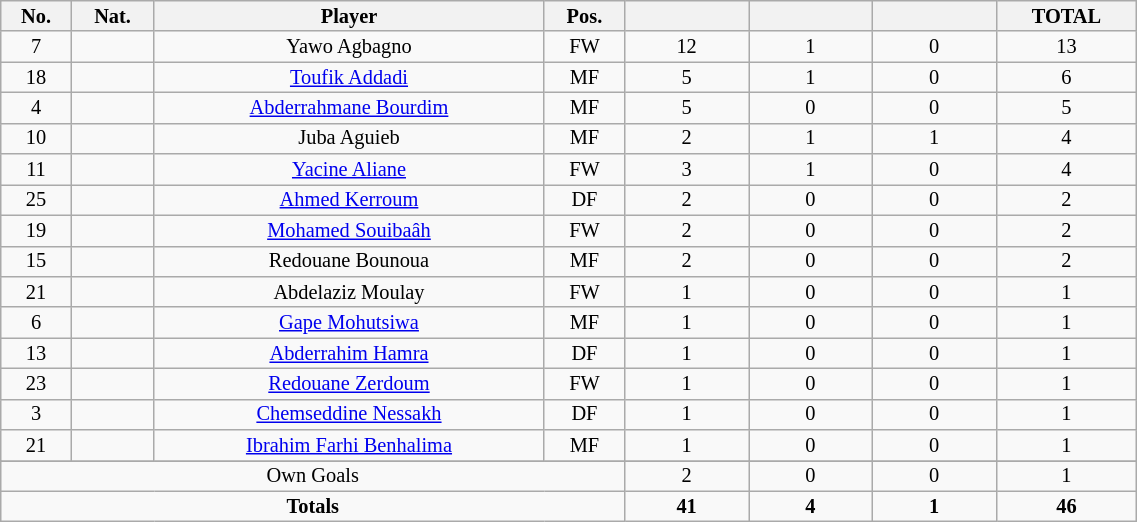<table class="wikitable sortable alternance" style="font-size:85%; text-align:center; line-height:14px; width:60%;">
<tr>
<th width=10>No.</th>
<th width=10>Nat.</th>
<th width=140>Player</th>
<th width=10>Pos.</th>
<th width=40></th>
<th width=40></th>
<th width=40></th>
<th width=10>TOTAL</th>
</tr>
<tr>
<td>7</td>
<td></td>
<td>Yawo Agbagno</td>
<td>FW</td>
<td>12</td>
<td>1</td>
<td>0</td>
<td>13</td>
</tr>
<tr>
<td>18</td>
<td></td>
<td><a href='#'>Toufik Addadi</a></td>
<td>MF</td>
<td>5</td>
<td>1</td>
<td>0</td>
<td>6</td>
</tr>
<tr>
<td>4</td>
<td></td>
<td><a href='#'>Abderrahmane Bourdim</a></td>
<td>MF</td>
<td>5</td>
<td>0</td>
<td>0</td>
<td>5</td>
</tr>
<tr>
<td>10</td>
<td></td>
<td>Juba Aguieb</td>
<td>MF</td>
<td>2</td>
<td>1</td>
<td>1</td>
<td>4</td>
</tr>
<tr>
<td>11</td>
<td></td>
<td><a href='#'>Yacine Aliane</a></td>
<td>FW</td>
<td>3</td>
<td>1</td>
<td>0</td>
<td>4</td>
</tr>
<tr>
<td>25</td>
<td></td>
<td><a href='#'>Ahmed Kerroum</a></td>
<td>DF</td>
<td>2</td>
<td>0</td>
<td>0</td>
<td>2</td>
</tr>
<tr>
<td>19</td>
<td></td>
<td><a href='#'>Mohamed Souibaâh</a></td>
<td>FW</td>
<td>2</td>
<td>0</td>
<td>0</td>
<td>2</td>
</tr>
<tr>
<td>15</td>
<td></td>
<td>Redouane Bounoua</td>
<td>MF</td>
<td>2</td>
<td>0</td>
<td>0</td>
<td>2</td>
</tr>
<tr>
<td>21</td>
<td></td>
<td>Abdelaziz Moulay</td>
<td>FW</td>
<td>1</td>
<td>0</td>
<td>0</td>
<td>1</td>
</tr>
<tr>
<td>6</td>
<td></td>
<td><a href='#'>Gape Mohutsiwa</a></td>
<td>MF</td>
<td>1</td>
<td>0</td>
<td>0</td>
<td>1</td>
</tr>
<tr>
<td>13</td>
<td></td>
<td><a href='#'>Abderrahim Hamra</a></td>
<td>DF</td>
<td>1</td>
<td>0</td>
<td>0</td>
<td>1</td>
</tr>
<tr>
<td>23</td>
<td></td>
<td><a href='#'>Redouane Zerdoum</a></td>
<td>FW</td>
<td>1</td>
<td>0</td>
<td>0</td>
<td>1</td>
</tr>
<tr>
<td>3</td>
<td></td>
<td><a href='#'>Chemseddine Nessakh</a></td>
<td>DF</td>
<td>1</td>
<td>0</td>
<td>0</td>
<td>1</td>
</tr>
<tr>
<td>21</td>
<td></td>
<td><a href='#'>Ibrahim Farhi Benhalima</a></td>
<td>MF</td>
<td>1</td>
<td>0</td>
<td>0</td>
<td>1</td>
</tr>
<tr>
</tr>
<tr class="sortbottom">
<td colspan="4">Own Goals</td>
<td>2</td>
<td>0</td>
<td>0</td>
<td>1</td>
</tr>
<tr class="sortbottom">
<td colspan="4"><strong>Totals</strong></td>
<td><strong>41</strong></td>
<td><strong>4</strong></td>
<td><strong>1</strong></td>
<td><strong>46</strong></td>
</tr>
</table>
